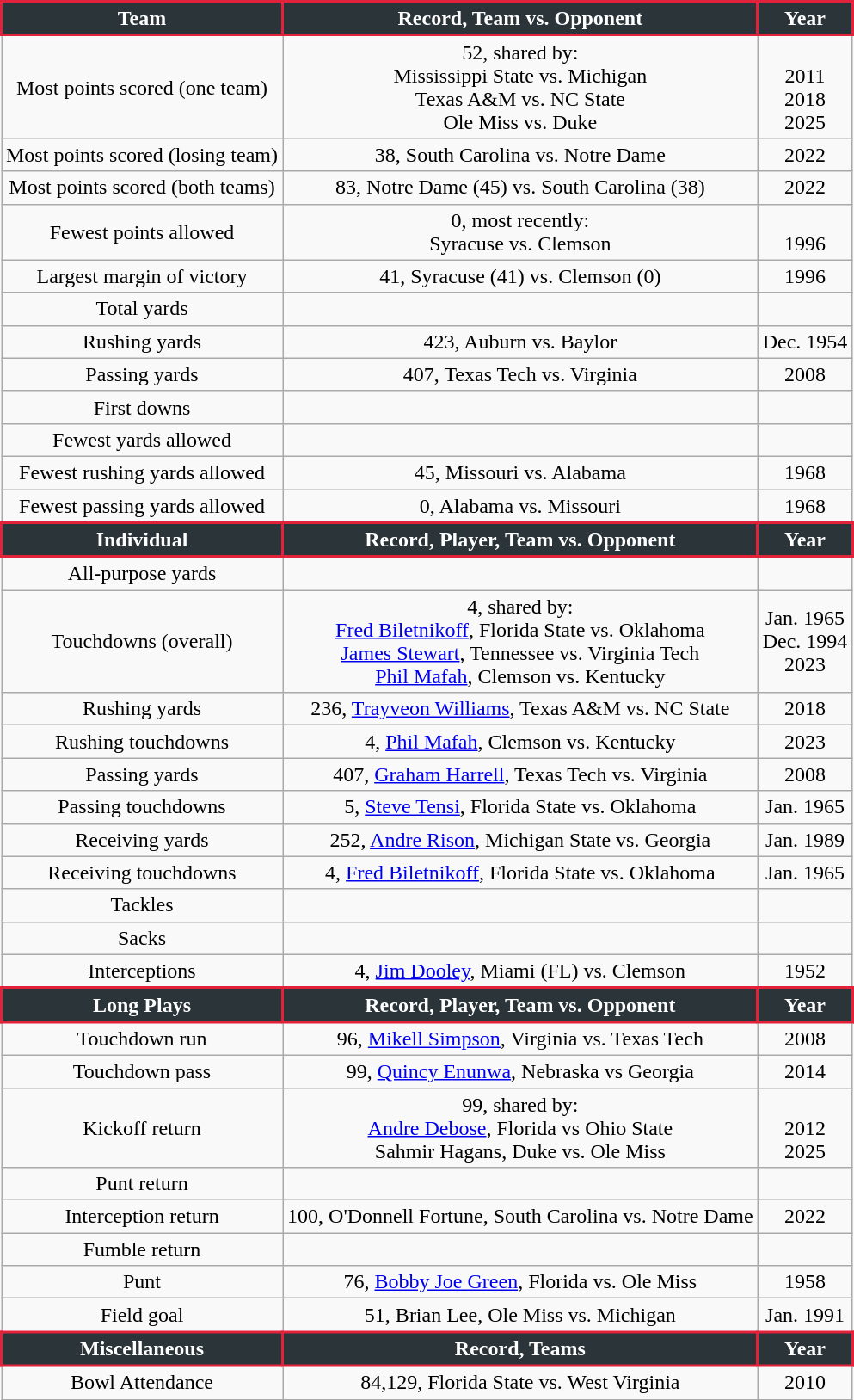<table class="wikitable" style="text-align:center;">
<tr>
<th style="background:#2a3439; color:#fff; border:2px solid #e2223b;">Team</th>
<th style="background:#2a3439; color:#fff; border:2px solid #e2223b;">Record, Team vs. Opponent</th>
<th style="background:#2a3439; color:#fff; border:2px solid #e2223b;">Year</th>
</tr>
<tr>
<td>Most points scored (one team)</td>
<td>52, shared by:<br>Mississippi State vs. Michigan<br>Texas A&M vs. NC State<br>Ole Miss vs. Duke</td>
<td> <br>2011<br>2018<br>2025</td>
</tr>
<tr>
<td>Most points scored (losing team)</td>
<td>38, South Carolina vs. Notre Dame</td>
<td>2022</td>
</tr>
<tr>
<td>Most points scored (both teams)</td>
<td>83, Notre Dame (45) vs. South Carolina (38)</td>
<td>2022</td>
</tr>
<tr>
<td>Fewest points allowed</td>
<td>0, most recently:<br>Syracuse vs. Clemson</td>
<td> <br>1996</td>
</tr>
<tr>
<td>Largest margin of victory</td>
<td>41, Syracuse (41) vs. Clemson (0)</td>
<td>1996</td>
</tr>
<tr>
<td>Total yards</td>
<td></td>
<td></td>
</tr>
<tr>
<td>Rushing yards</td>
<td>423, Auburn vs. Baylor</td>
<td>Dec. 1954</td>
</tr>
<tr>
<td>Passing yards</td>
<td>407, Texas Tech vs. Virginia</td>
<td>2008</td>
</tr>
<tr>
<td>First downs</td>
<td></td>
<td></td>
</tr>
<tr>
<td>Fewest yards allowed</td>
<td></td>
<td></td>
</tr>
<tr>
<td>Fewest rushing yards allowed</td>
<td>45, Missouri vs. Alabama</td>
<td>1968</td>
</tr>
<tr>
<td>Fewest passing yards allowed</td>
<td>0, Alabama vs. Missouri</td>
<td>1968</td>
</tr>
<tr>
<th style="background:#2a3439; color:#fff; border:2px solid #e2223b;">Individual</th>
<th style="background:#2a3439; color:#fff; border:2px solid #e2223b;">Record, Player, Team vs. Opponent</th>
<th style="background:#2a3439; color:#fff; border:2px solid #e2223b;">Year</th>
</tr>
<tr>
<td>All-purpose yards</td>
<td></td>
<td></td>
</tr>
<tr>
<td>Touchdowns (overall)</td>
<td>4, shared by:<br><a href='#'>Fred Biletnikoff</a>, Florida State vs. Oklahoma<br><a href='#'>James Stewart</a>, Tennessee vs. Virginia Tech<br><a href='#'>Phil Mafah</a>, Clemson vs. Kentucky</td>
<td>Jan. 1965<br>Dec. 1994<br>2023</td>
</tr>
<tr>
<td>Rushing yards</td>
<td>236, <a href='#'>Trayveon Williams</a>, Texas A&M vs. NC State</td>
<td>2018</td>
</tr>
<tr>
<td>Rushing touchdowns</td>
<td>4, <a href='#'>Phil Mafah</a>, Clemson vs. Kentucky</td>
<td>2023</td>
</tr>
<tr>
<td>Passing yards</td>
<td>407, <a href='#'>Graham Harrell</a>, Texas Tech vs. Virginia</td>
<td>2008</td>
</tr>
<tr>
<td>Passing touchdowns</td>
<td>5, <a href='#'>Steve Tensi</a>, Florida State vs. Oklahoma</td>
<td>Jan. 1965</td>
</tr>
<tr>
<td>Receiving yards</td>
<td>252, <a href='#'>Andre Rison</a>, Michigan State vs. Georgia</td>
<td>Jan. 1989</td>
</tr>
<tr>
<td>Receiving touchdowns</td>
<td>4, <a href='#'>Fred Biletnikoff</a>, Florida State vs. Oklahoma</td>
<td>Jan. 1965</td>
</tr>
<tr>
<td>Tackles</td>
<td></td>
<td></td>
</tr>
<tr>
<td>Sacks</td>
<td></td>
<td></td>
</tr>
<tr>
<td>Interceptions</td>
<td>4, <a href='#'>Jim Dooley</a>, Miami (FL) vs. Clemson</td>
<td>1952</td>
</tr>
<tr>
<th style="background:#2a3439; color:#fff; border:2px solid #e2223b;">Long Plays</th>
<th style="background:#2a3439; color:#fff; border:2px solid #e2223b;">Record, Player, Team vs. Opponent</th>
<th style="background:#2a3439; color:#fff; border:2px solid #e2223b;">Year</th>
</tr>
<tr>
<td>Touchdown run</td>
<td>96, <a href='#'>Mikell Simpson</a>, Virginia vs. Texas Tech</td>
<td>2008</td>
</tr>
<tr>
<td>Touchdown pass</td>
<td>99, <a href='#'>Quincy Enunwa</a>, Nebraska vs Georgia</td>
<td>2014</td>
</tr>
<tr>
<td>Kickoff return</td>
<td>99, shared by:<br><a href='#'>Andre Debose</a>, Florida vs Ohio State<br>Sahmir Hagans, Duke vs. Ole Miss</td>
<td><br>2012<br>2025</td>
</tr>
<tr>
<td>Punt return</td>
<td></td>
<td></td>
</tr>
<tr>
<td>Interception return</td>
<td>100, O'Donnell Fortune, South Carolina vs. Notre Dame</td>
<td>2022</td>
</tr>
<tr>
<td>Fumble return</td>
<td></td>
<td></td>
</tr>
<tr>
<td>Punt</td>
<td>76, <a href='#'>Bobby Joe Green</a>, Florida vs. Ole Miss</td>
<td>1958</td>
</tr>
<tr>
<td>Field goal</td>
<td>51, Brian Lee, Ole Miss vs. Michigan</td>
<td>Jan. 1991</td>
</tr>
<tr>
<th style="background:#2a3439; color:#fff; border:2px solid #e2223b;">Miscellaneous</th>
<th style="background:#2a3439; color:#fff; border:2px solid #e2223b;">Record, Teams</th>
<th style="background:#2a3439; color:#fff; border:2px solid #e2223b;">Year</th>
</tr>
<tr>
<td>Bowl Attendance</td>
<td>84,129, Florida State vs. West Virginia</td>
<td>2010</td>
</tr>
</table>
